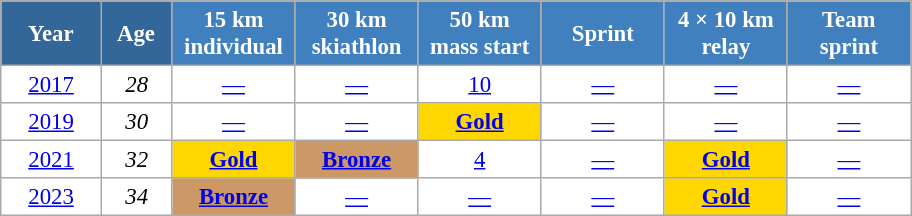<table class="wikitable" style="font-size:95%; text-align:center; border:grey solid 1px; border-collapse:collapse; background:#ffffff;">
<tr>
<th style="background-color:#369; color:white; width:60px;"> Year </th>
<th style="background-color:#369; color:white; width:40px;"> Age </th>
<th style="background-color:#4180be; color:white; width:75px;"> 15 km <br> individual </th>
<th style="background-color:#4180be; color:white; width:75px;"> 30 km <br> skiathlon </th>
<th style="background-color:#4180be; color:white; width:75px;"> 50 km <br> mass start </th>
<th style="background-color:#4180be; color:white; width:75px;"> Sprint </th>
<th style="background-color:#4180be; color:white; width:75px;"> 4 × 10 km <br> relay </th>
<th style="background-color:#4180be; color:white; width:75px;"> Team <br> sprint </th>
</tr>
<tr>
<td><a href='#'>2017</a></td>
<td><em>28</em></td>
<td><a href='#'>—</a></td>
<td><a href='#'>—</a></td>
<td><a href='#'>10</a></td>
<td><a href='#'>—</a></td>
<td><a href='#'>—</a></td>
<td><a href='#'>—</a></td>
</tr>
<tr>
<td><a href='#'>2019</a></td>
<td><em>30</em></td>
<td><a href='#'>—</a></td>
<td><a href='#'>—</a></td>
<td bgcolor=gold><a href='#'><strong>Gold</strong></a></td>
<td><a href='#'>—</a></td>
<td><a href='#'>—</a></td>
<td><a href='#'>—</a></td>
</tr>
<tr>
<td><a href='#'>2021</a></td>
<td><em>32</em></td>
<td bgcolor=gold><a href='#'><strong>Gold</strong></a></td>
<td bgcolor=cc9966><a href='#'><strong>Bronze</strong></a></td>
<td><a href='#'>4</a></td>
<td><a href='#'>—</a></td>
<td style="background:gold;"><a href='#'><strong>Gold</strong></a></td>
<td><a href='#'>—</a></td>
</tr>
<tr>
<td><a href='#'>2023</a></td>
<td><em>34</em></td>
<td bgcolor=cc9966><a href='#'><strong>Bronze</strong></a></td>
<td><a href='#'>—</a></td>
<td><a href='#'>—</a></td>
<td><a href='#'>—</a></td>
<td style="background:gold;"><a href='#'><strong>Gold</strong></a></td>
<td><a href='#'>—</a></td>
</tr>
</table>
